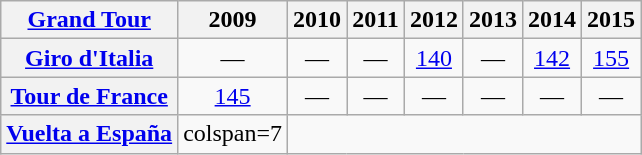<table class="wikitable plainrowheaders">
<tr>
<th scope="col"><a href='#'>Grand Tour</a></th>
<th scope="col">2009</th>
<th scope="col">2010</th>
<th scope="col">2011</th>
<th scope="col">2012</th>
<th scope="col">2013</th>
<th scope="col">2014</th>
<th scope="col">2015</th>
</tr>
<tr style="text-align:center;">
<th scope="row"> <a href='#'>Giro d'Italia</a></th>
<td>—</td>
<td>—</td>
<td>—</td>
<td><a href='#'>140</a></td>
<td>—</td>
<td><a href='#'>142</a></td>
<td><a href='#'>155</a></td>
</tr>
<tr style="text-align:center;">
<th scope="row"> <a href='#'>Tour de France</a></th>
<td><a href='#'>145</a></td>
<td>—</td>
<td>—</td>
<td>—</td>
<td>—</td>
<td>—</td>
<td>—</td>
</tr>
<tr style="text-align:center;">
<th scope="row"> <a href='#'>Vuelta a España</a></th>
<td>colspan=7 </td>
</tr>
</table>
